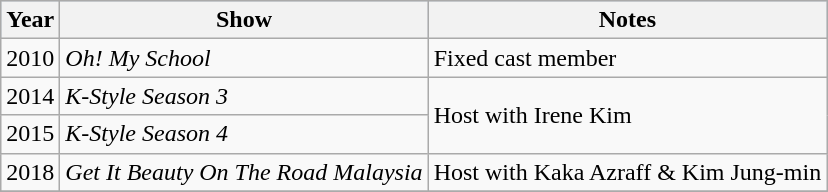<table class="wikitable">
<tr style="background:#B0C4DE;">
<th>Year</th>
<th>Show</th>
<th>Notes</th>
</tr>
<tr>
<td rowspan="1">2010</td>
<td><em>Oh! My School</em></td>
<td>Fixed cast member</td>
</tr>
<tr>
<td>2014</td>
<td><em>K-Style Season 3</em></td>
<td rowspan="2">Host with Irene Kim</td>
</tr>
<tr>
<td>2015</td>
<td><em>K-Style Season 4</em></td>
</tr>
<tr>
<td rowspan="1">2018</td>
<td><em>Get It Beauty On The Road Malaysia</em></td>
<td>Host with Kaka Azraff & Kim Jung-min</td>
</tr>
<tr>
</tr>
</table>
